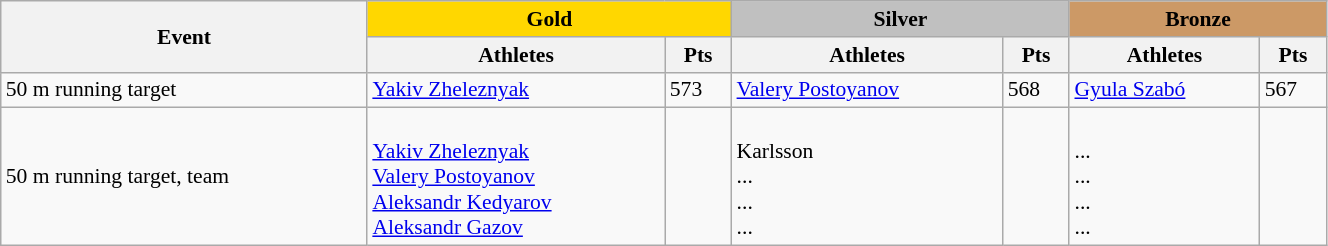<table class="wikitable" width=70% style="font-size:90%; text-align:left;">
<tr align=center>
<th rowspan=2>Event</th>
<td colspan=2 bgcolor=gold><strong>Gold</strong></td>
<td colspan=2 bgcolor=silver><strong>Silver</strong></td>
<td colspan=2 bgcolor=cc9966><strong>Bronze</strong></td>
</tr>
<tr>
<th>Athletes</th>
<th>Pts</th>
<th>Athletes</th>
<th>Pts</th>
<th>Athletes</th>
<th>Pts</th>
</tr>
<tr>
<td>50 m running target</td>
<td> <a href='#'>Yakiv Zheleznyak</a></td>
<td>573</td>
<td> <a href='#'>Valery Postoyanov</a></td>
<td>568</td>
<td> <a href='#'>Gyula Szabó</a></td>
<td>567</td>
</tr>
<tr>
<td>50 m running target, team</td>
<td> <br><a href='#'>Yakiv Zheleznyak</a><br><a href='#'>Valery Postoyanov</a><br><a href='#'>Aleksandr Kedyarov</a><br><a href='#'>Aleksandr Gazov</a></td>
<td></td>
<td> <br>Karlsson<br>...<br>...<br>...</td>
<td></td>
<td> <br>...<br>...<br>...<br>...</td>
<td></td>
</tr>
</table>
